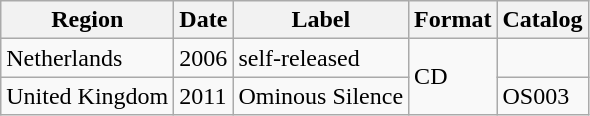<table class="wikitable">
<tr>
<th>Region</th>
<th>Date</th>
<th>Label</th>
<th>Format</th>
<th>Catalog</th>
</tr>
<tr>
<td>Netherlands</td>
<td>2006</td>
<td>self-released</td>
<td rowspan="2">CD</td>
<td></td>
</tr>
<tr>
<td>United Kingdom</td>
<td>2011</td>
<td>Ominous Silence</td>
<td>OS003</td>
</tr>
</table>
